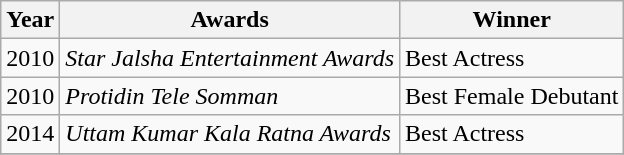<table class="wikitable sortable">
<tr>
<th>Year</th>
<th>Awards</th>
<th>Winner</th>
</tr>
<tr>
<td>2010</td>
<td><em>Star Jalsha Entertainment Awards</em></td>
<td>Best Actress</td>
</tr>
<tr>
<td>2010</td>
<td><em>Protidin Tele Somman</em></td>
<td>Best Female Debutant</td>
</tr>
<tr>
<td>2014</td>
<td><em>Uttam Kumar Kala Ratna Awards</em></td>
<td>Best Actress</td>
</tr>
<tr>
</tr>
</table>
